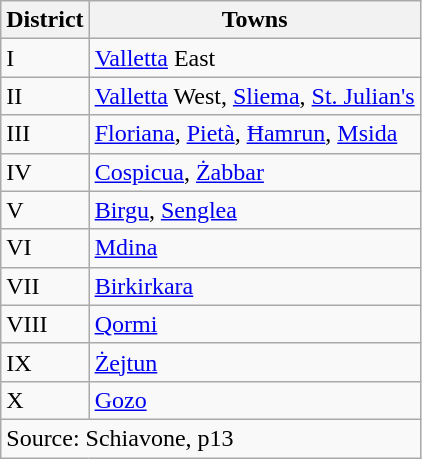<table class=wikitable>
<tr>
<th>District</th>
<th>Towns</th>
</tr>
<tr>
<td>I</td>
<td><a href='#'>Valletta</a> East</td>
</tr>
<tr>
<td>II</td>
<td><a href='#'>Valletta</a> West, <a href='#'>Sliema</a>, <a href='#'>St. Julian's</a></td>
</tr>
<tr>
<td>III</td>
<td><a href='#'>Floriana</a>, <a href='#'>Pietà</a>, <a href='#'>Ħamrun</a>, <a href='#'>Msida</a></td>
</tr>
<tr>
<td>IV</td>
<td><a href='#'>Cospicua</a>, <a href='#'>Żabbar</a></td>
</tr>
<tr>
<td>V</td>
<td><a href='#'>Birgu</a>, <a href='#'>Senglea</a></td>
</tr>
<tr>
<td>VI</td>
<td><a href='#'>Mdina</a></td>
</tr>
<tr>
<td>VII</td>
<td><a href='#'>Birkirkara</a></td>
</tr>
<tr>
<td>VIII</td>
<td><a href='#'>Qormi</a></td>
</tr>
<tr>
<td>IX</td>
<td><a href='#'>Żejtun</a></td>
</tr>
<tr>
<td>X</td>
<td><a href='#'>Gozo</a></td>
</tr>
<tr>
<td colspan=2>Source: Schiavone, p13</td>
</tr>
</table>
